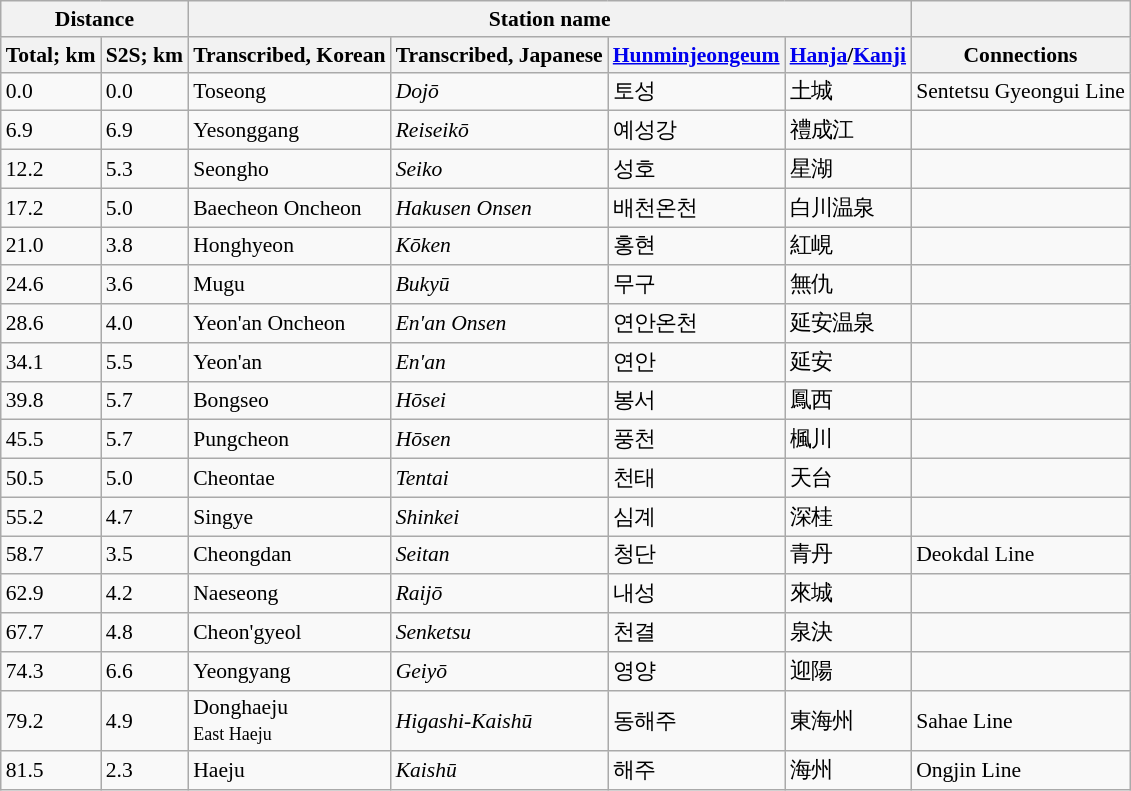<table class="wikitable" style="font-size:90%;">
<tr>
<th colspan="2">Distance</th>
<th colspan="4">Station name</th>
<th colspan="3"></th>
</tr>
<tr>
<th>Total; km</th>
<th>S2S; km</th>
<th>Transcribed, Korean</th>
<th>Transcribed, Japanese</th>
<th><a href='#'>Hunminjeongeum</a></th>
<th><a href='#'>Hanja</a>/<a href='#'>Kanji</a></th>
<th>Connections</th>
</tr>
<tr>
<td>0.0</td>
<td>0.0</td>
<td>Toseong</td>
<td><em>Dojō</em></td>
<td>토성</td>
<td>土城</td>
<td>Sentetsu Gyeongui Line</td>
</tr>
<tr>
<td>6.9</td>
<td>6.9</td>
<td>Yesonggang</td>
<td><em>Reiseikō</em></td>
<td>예성강</td>
<td>禮成江</td>
<td></td>
</tr>
<tr>
<td>12.2</td>
<td>5.3</td>
<td>Seongho</td>
<td><em>Seiko</em></td>
<td>성호</td>
<td>星湖</td>
<td></td>
</tr>
<tr>
<td>17.2</td>
<td>5.0</td>
<td>Baecheon Oncheon</td>
<td><em>Hakusen Onsen</em></td>
<td>배천온천</td>
<td>白川温泉</td>
<td></td>
</tr>
<tr>
<td>21.0</td>
<td>3.8</td>
<td>Honghyeon</td>
<td><em>Kōken</em></td>
<td>홍현</td>
<td>紅峴</td>
<td></td>
</tr>
<tr>
<td>24.6</td>
<td>3.6</td>
<td>Mugu</td>
<td><em>Bukyū</em></td>
<td>무구</td>
<td>無仇</td>
<td></td>
</tr>
<tr>
<td>28.6</td>
<td>4.0</td>
<td>Yeon'an Oncheon</td>
<td><em>En'an Onsen</em></td>
<td>연안온천</td>
<td>延安温泉</td>
<td></td>
</tr>
<tr>
<td>34.1</td>
<td>5.5</td>
<td>Yeon'an</td>
<td><em>En'an</em></td>
<td>연안</td>
<td>延安</td>
<td></td>
</tr>
<tr>
<td>39.8</td>
<td>5.7</td>
<td>Bongseo</td>
<td><em>Hōsei</em></td>
<td>봉서</td>
<td>鳳西</td>
<td></td>
</tr>
<tr>
<td>45.5</td>
<td>5.7</td>
<td>Pungcheon</td>
<td><em>Hōsen</em></td>
<td>풍천</td>
<td>楓川</td>
<td></td>
</tr>
<tr>
<td>50.5</td>
<td>5.0</td>
<td>Cheontae</td>
<td><em>Tentai</em></td>
<td>천태</td>
<td>天台</td>
<td></td>
</tr>
<tr>
<td>55.2</td>
<td>4.7</td>
<td>Singye</td>
<td><em>Shinkei</em></td>
<td>심계</td>
<td>深桂</td>
<td></td>
</tr>
<tr>
<td>58.7</td>
<td>3.5</td>
<td>Cheongdan</td>
<td><em>Seitan</em></td>
<td>청단</td>
<td>青丹</td>
<td>Deokdal Line</td>
</tr>
<tr>
<td>62.9</td>
<td>4.2</td>
<td>Naeseong</td>
<td><em>Raijō</em></td>
<td>내성</td>
<td>來城</td>
<td></td>
</tr>
<tr>
<td>67.7</td>
<td>4.8</td>
<td>Cheon'gyeol</td>
<td><em>Senketsu</em></td>
<td>천결</td>
<td>泉決</td>
<td></td>
</tr>
<tr>
<td>74.3</td>
<td>6.6</td>
<td>Yeongyang</td>
<td><em>Geiyō</em></td>
<td>영양</td>
<td>迎陽</td>
<td></td>
</tr>
<tr>
<td>79.2</td>
<td>4.9</td>
<td>Donghaeju<br><small>East Haeju</small></td>
<td><em>Higashi-Kaishū</em></td>
<td>동해주</td>
<td>東海州</td>
<td>Sahae Line</td>
</tr>
<tr>
<td>81.5</td>
<td>2.3</td>
<td>Haeju</td>
<td><em>Kaishū</em></td>
<td>해주</td>
<td>海州</td>
<td>Ongjin Line</td>
</tr>
</table>
